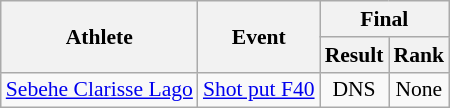<table class="wikitable" style="font-size:90%; text-align:center">
<tr>
<th rowspan="2">Athlete</th>
<th rowspan="2">Event</th>
<th colspan="2">Final</th>
</tr>
<tr>
<th>Result</th>
<th>Rank</th>
</tr>
<tr>
<td align="left"><a href='#'>Sebehe Clarisse Lago</a></td>
<td align="left"><a href='#'>Shot put F40</a></td>
<td>DNS</td>
<td>None</td>
</tr>
</table>
